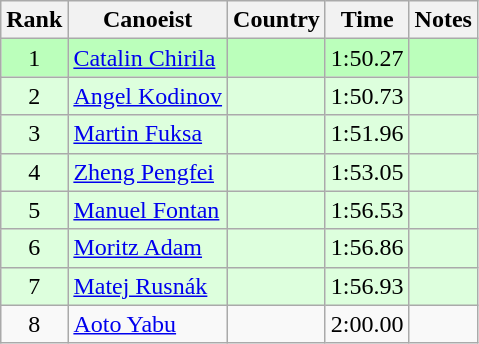<table class="wikitable" style="text-align:center">
<tr>
<th>Rank</th>
<th>Canoeist</th>
<th>Country</th>
<th>Time</th>
<th>Notes</th>
</tr>
<tr bgcolor=bbffbb>
<td>1</td>
<td align="left"><a href='#'>Catalin Chirila</a></td>
<td align="left"></td>
<td>1:50.27</td>
<td></td>
</tr>
<tr bgcolor=ddffdd>
<td>2</td>
<td align="left"><a href='#'>Angel Kodinov</a></td>
<td align="left"></td>
<td>1:50.73</td>
<td></td>
</tr>
<tr bgcolor=ddffdd>
<td>3</td>
<td align="left"><a href='#'>Martin Fuksa</a></td>
<td align="left"></td>
<td>1:51.96</td>
<td></td>
</tr>
<tr bgcolor=ddffdd>
<td>4</td>
<td align="left"><a href='#'>Zheng Pengfei</a></td>
<td align="left"></td>
<td>1:53.05</td>
<td></td>
</tr>
<tr bgcolor=ddffdd>
<td>5</td>
<td align="left"><a href='#'>Manuel Fontan</a></td>
<td align="left"></td>
<td>1:56.53</td>
<td></td>
</tr>
<tr bgcolor=ddffdd>
<td>6</td>
<td align="left"><a href='#'>Moritz Adam</a></td>
<td align="left"></td>
<td>1:56.86</td>
<td></td>
</tr>
<tr bgcolor=ddffdd>
<td>7</td>
<td align="left"><a href='#'>Matej Rusnák</a></td>
<td align="left"></td>
<td>1:56.93</td>
<td></td>
</tr>
<tr>
<td>8</td>
<td align="left"><a href='#'>Aoto Yabu</a></td>
<td align="left"></td>
<td>2:00.00</td>
<td></td>
</tr>
</table>
